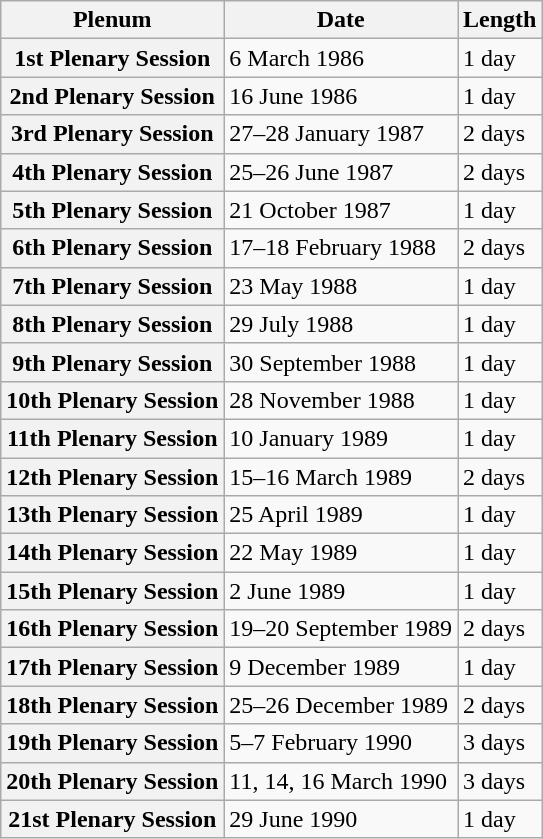<table class="wikitable sortable plainrowheaders">
<tr>
<th scope="col">Plenum</th>
<th scope="col">Date</th>
<th scope="col">Length</th>
</tr>
<tr>
<th scope="row">1st Plenary Session</th>
<td data-sort-value="1">6 March 1986</td>
<td>1 day</td>
</tr>
<tr>
<th scope="row">2nd Plenary Session</th>
<td data-sort-value="2">16 June 1986</td>
<td>1 day</td>
</tr>
<tr>
<th scope="row">3rd Plenary Session</th>
<td data-sort-value="3">27–28 January 1987</td>
<td>2 days</td>
</tr>
<tr>
<th scope="row">4th Plenary Session</th>
<td data-sort-value="4">25–26 June 1987</td>
<td>2 days</td>
</tr>
<tr>
<th scope="row">5th Plenary Session</th>
<td data-sort-value="5">21 October 1987</td>
<td>1 day</td>
</tr>
<tr>
<th scope="row">6th Plenary Session</th>
<td data-sort-value="6">17–18 February 1988</td>
<td>2 days</td>
</tr>
<tr>
<th scope="row">7th Plenary Session</th>
<td data-sort-value="7">23 May 1988</td>
<td>1 day</td>
</tr>
<tr>
<th scope="row">8th Plenary Session</th>
<td data-sort-value="8">29 July 1988</td>
<td>1 day</td>
</tr>
<tr>
<th scope="row">9th Plenary Session</th>
<td data-sort-value="9">30 September 1988</td>
<td>1 day</td>
</tr>
<tr>
<th scope="row">10th Plenary Session</th>
<td data-sort-value="10">28 November 1988</td>
<td>1 day</td>
</tr>
<tr>
<th scope="row">11th Plenary Session</th>
<td data-sort-value="11">10 January 1989</td>
<td>1 day</td>
</tr>
<tr>
<th scope="row">12th Plenary Session</th>
<td data-sort-value="12">15–16 March 1989</td>
<td>2 days</td>
</tr>
<tr>
<th scope="row">13th Plenary Session</th>
<td data-sort-value="13">25 April 1989</td>
<td>1 day</td>
</tr>
<tr>
<th scope="row">14th Plenary Session</th>
<td data-sort-value="14">22 May 1989</td>
<td>1 day</td>
</tr>
<tr>
<th scope="row">15th Plenary Session</th>
<td data-sort-value="15">2 June 1989</td>
<td>1 day</td>
</tr>
<tr>
<th scope="row">16th Plenary Session</th>
<td data-sort-value="16">19–20 September 1989</td>
<td>2 days</td>
</tr>
<tr>
<th scope="row">17th Plenary Session</th>
<td data-sort-value="17">9 December 1989</td>
<td>1 day</td>
</tr>
<tr>
<th scope="row">18th Plenary Session</th>
<td data-sort-value="18">25–26 December 1989</td>
<td>2 days</td>
</tr>
<tr>
<th scope="row">19th Plenary Session</th>
<td data-sort-value="19">5–7 February 1990</td>
<td>3 days</td>
</tr>
<tr>
<th scope="row">20th Plenary Session</th>
<td data-sort-value="20">11, 14, 16 March 1990</td>
<td>3 days</td>
</tr>
<tr>
<th scope="row">21st Plenary Session</th>
<td data-sort-value="21">29 June 1990</td>
<td>1 day</td>
</tr>
</table>
